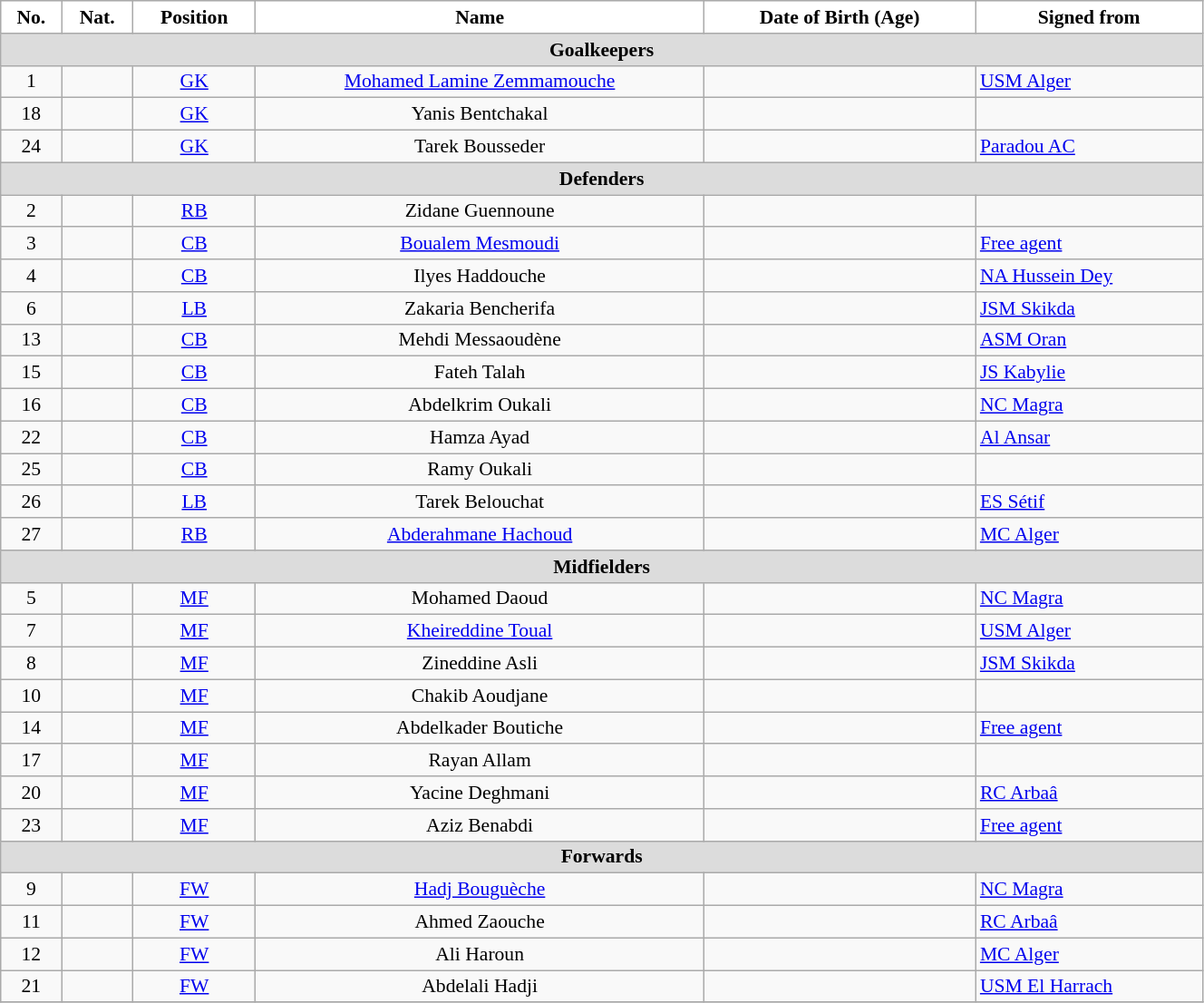<table class="wikitable" style="text-align:center; font-size:90%; width:70%">
<tr>
<th style="background:white; color:black; text-align:center;">No.</th>
<th style="background:white; color:black; text-align:center;">Nat.</th>
<th style="background:white; color:black; text-align:center;">Position</th>
<th style="background:white; color:black; text-align:center;">Name</th>
<th style="background:white; color:black; text-align:center;">Date of Birth (Age)</th>
<th style="background:white; color:black; text-align:center;">Signed from</th>
</tr>
<tr>
<th colspan=10 style="background:#DCDCDC; text-align:center;">Goalkeepers</th>
</tr>
<tr>
<td>1</td>
<td></td>
<td><a href='#'>GK</a></td>
<td><a href='#'>Mohamed Lamine Zemmamouche</a></td>
<td></td>
<td style="text-align:left"> <a href='#'>USM Alger</a></td>
</tr>
<tr>
<td>18</td>
<td></td>
<td><a href='#'>GK</a></td>
<td>Yanis Bentchakal</td>
<td></td>
<td style="text-align:left"></td>
</tr>
<tr>
<td>24</td>
<td></td>
<td><a href='#'>GK</a></td>
<td>Tarek Bousseder</td>
<td></td>
<td style="text-align:left"> <a href='#'>Paradou AC</a></td>
</tr>
<tr>
<th colspan=10 style="background:#DCDCDC; text-align:center;">Defenders</th>
</tr>
<tr>
<td>2</td>
<td></td>
<td><a href='#'>RB</a></td>
<td>Zidane Guennoune</td>
<td></td>
<td style="text-align:left"></td>
</tr>
<tr>
<td>3</td>
<td></td>
<td><a href='#'>CB</a></td>
<td><a href='#'>Boualem Mesmoudi</a></td>
<td></td>
<td style="text-align:left"><a href='#'>Free agent</a></td>
</tr>
<tr>
<td>4</td>
<td></td>
<td><a href='#'>CB</a></td>
<td>Ilyes Haddouche</td>
<td></td>
<td style="text-align:left"> <a href='#'>NA Hussein Dey</a></td>
</tr>
<tr>
<td>6</td>
<td></td>
<td><a href='#'>LB</a></td>
<td>Zakaria Bencherifa</td>
<td></td>
<td style="text-align:left"> <a href='#'>JSM Skikda</a></td>
</tr>
<tr>
<td>13</td>
<td></td>
<td><a href='#'>CB</a></td>
<td>Mehdi Messaoudène</td>
<td></td>
<td style="text-align:left"> <a href='#'>ASM Oran</a></td>
</tr>
<tr>
<td>15</td>
<td></td>
<td><a href='#'>CB</a></td>
<td>Fateh Talah</td>
<td></td>
<td style="text-align:left"> <a href='#'>JS Kabylie</a></td>
</tr>
<tr>
<td>16</td>
<td></td>
<td><a href='#'>CB</a></td>
<td>Abdelkrim Oukali</td>
<td></td>
<td style="text-align:left"> <a href='#'>NC Magra</a></td>
</tr>
<tr>
<td>22</td>
<td></td>
<td><a href='#'>CB</a></td>
<td>Hamza Ayad</td>
<td></td>
<td style="text-align:left"> <a href='#'>Al Ansar</a></td>
</tr>
<tr>
<td>25</td>
<td></td>
<td><a href='#'>CB</a></td>
<td>Ramy Oukali</td>
<td></td>
<td style="text-align:left"></td>
</tr>
<tr>
<td>26</td>
<td></td>
<td><a href='#'>LB</a></td>
<td>Tarek Belouchat</td>
<td></td>
<td style="text-align:left"> <a href='#'>ES Sétif</a></td>
</tr>
<tr>
<td>27</td>
<td></td>
<td><a href='#'>RB</a></td>
<td><a href='#'>Abderahmane Hachoud</a></td>
<td></td>
<td style="text-align:left"> <a href='#'>MC Alger</a></td>
</tr>
<tr>
<th colspan=10 style="background:#DCDCDC; text-align:center;">Midfielders</th>
</tr>
<tr>
<td>5</td>
<td></td>
<td><a href='#'>MF</a></td>
<td>Mohamed Daoud</td>
<td></td>
<td style="text-align:left"> <a href='#'>NC Magra</a></td>
</tr>
<tr>
<td>7</td>
<td></td>
<td><a href='#'>MF</a></td>
<td><a href='#'>Kheireddine Toual</a></td>
<td></td>
<td style="text-align:left"> <a href='#'>USM Alger</a></td>
</tr>
<tr>
<td>8</td>
<td></td>
<td><a href='#'>MF</a></td>
<td>Zineddine Asli</td>
<td></td>
<td style="text-align:left"> <a href='#'>JSM Skikda</a></td>
</tr>
<tr>
<td>10</td>
<td></td>
<td><a href='#'>MF</a></td>
<td>Chakib Aoudjane</td>
<td></td>
<td style="text-align:left"></td>
</tr>
<tr>
<td>14</td>
<td></td>
<td><a href='#'>MF</a></td>
<td>Abdelkader Boutiche</td>
<td></td>
<td style="text-align:left"><a href='#'>Free agent</a></td>
</tr>
<tr>
<td>17</td>
<td></td>
<td><a href='#'>MF</a></td>
<td>Rayan Allam</td>
<td></td>
<td style="text-align:left"></td>
</tr>
<tr>
<td>20</td>
<td></td>
<td><a href='#'>MF</a></td>
<td>Yacine Deghmani</td>
<td></td>
<td style="text-align:left"> <a href='#'>RC Arbaâ</a></td>
</tr>
<tr>
<td>23</td>
<td></td>
<td><a href='#'>MF</a></td>
<td>Aziz Benabdi</td>
<td></td>
<td style="text-align:left"><a href='#'>Free agent</a></td>
</tr>
<tr>
<th colspan=10 style="background:#DCDCDC; text-align:center;">Forwards</th>
</tr>
<tr>
<td>9</td>
<td></td>
<td><a href='#'>FW</a></td>
<td><a href='#'>Hadj Bouguèche</a></td>
<td></td>
<td style="text-align:left"> <a href='#'>NC Magra</a></td>
</tr>
<tr>
<td>11</td>
<td></td>
<td><a href='#'>FW</a></td>
<td>Ahmed Zaouche</td>
<td></td>
<td style="text-align:left"> <a href='#'>RC Arbaâ</a></td>
</tr>
<tr>
<td>12</td>
<td></td>
<td><a href='#'>FW</a></td>
<td>Ali Haroun</td>
<td></td>
<td style="text-align:left"> <a href='#'>MC Alger</a></td>
</tr>
<tr>
<td>21</td>
<td></td>
<td><a href='#'>FW</a></td>
<td>Abdelali Hadji</td>
<td></td>
<td style="text-align:left"> <a href='#'>USM El Harrach</a></td>
</tr>
<tr>
</tr>
</table>
